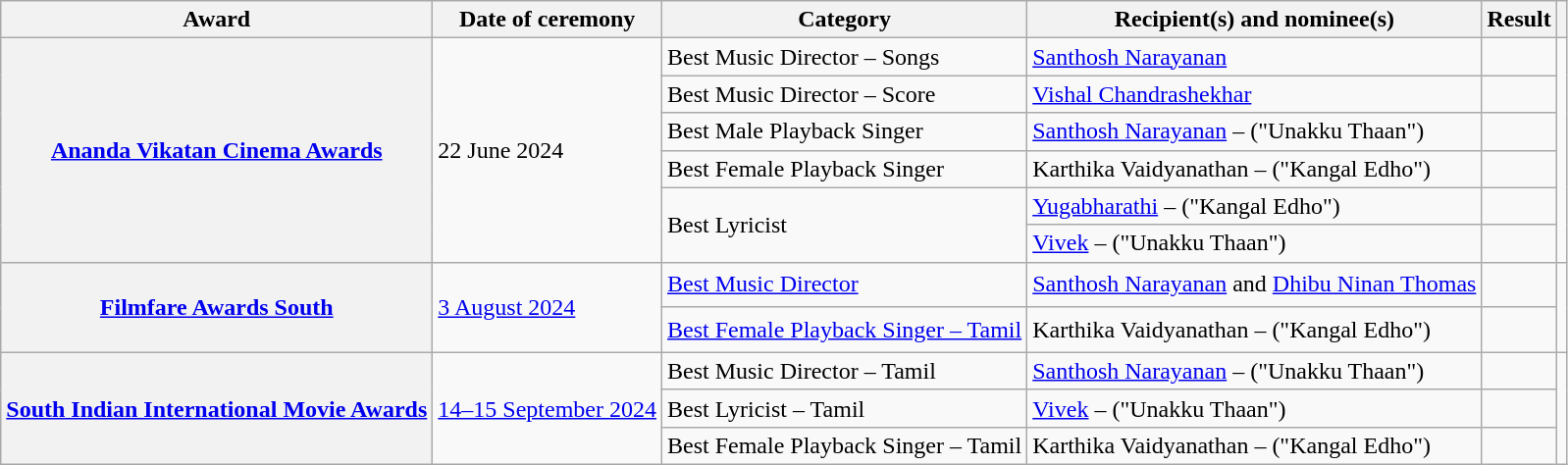<table class="wikitable plainrowheaders sortable">
<tr>
<th scope="col">Award</th>
<th scope="col">Date of ceremony</th>
<th scope="col">Category</th>
<th scope="col">Recipient(s) and nominee(s)</th>
<th scope="col">Result</th>
<th scope="col" class="unsortable"></th>
</tr>
<tr>
<th scope="row" rowspan="6"><a href='#'>Ananda Vikatan Cinema Awards</a></th>
<td rowspan="6">22 June 2024</td>
<td>Best Music Director – Songs</td>
<td><a href='#'>Santhosh Narayanan</a></td>
<td></td>
<td rowspan="6" style="text-align:center;"></td>
</tr>
<tr>
<td>Best Music Director – Score</td>
<td><a href='#'>Vishal Chandrashekhar</a></td>
<td></td>
</tr>
<tr>
<td>Best Male Playback Singer</td>
<td><a href='#'>Santhosh Narayanan</a> – ("Unakku Thaan")</td>
<td></td>
</tr>
<tr>
<td>Best Female Playback Singer</td>
<td>Karthika Vaidyanathan – ("Kangal Edho")</td>
<td></td>
</tr>
<tr>
<td rowspan="2">Best Lyricist</td>
<td><a href='#'>Yugabharathi</a> – ("Kangal Edho")</td>
<td></td>
</tr>
<tr>
<td><a href='#'>Vivek</a> – ("Unakku Thaan")</td>
<td></td>
</tr>
<tr>
<th scope="row" rowspan="2"><a href='#'>Filmfare Awards South</a></th>
<td rowspan="2"><a href='#'>3 August 2024</a></td>
<td><a href='#'>Best Music Director</a></td>
<td><a href='#'>Santhosh Narayanan</a> and <a href='#'>Dhibu Ninan Thomas</a></td>
<td></td>
<td rowspan="2" style="text-align:center;"><br><br><br></td>
</tr>
<tr>
<td><a href='#'>Best Female Playback Singer – Tamil</a></td>
<td>Karthika Vaidyanathan – ("Kangal Edho")</td>
<td></td>
</tr>
<tr>
<th scope="row" rowspan="3"><a href='#'>South Indian International Movie Awards</a></th>
<td rowspan="3"><a href='#'>14–15 September 2024</a></td>
<td>Best Music Director – Tamil</td>
<td><a href='#'>Santhosh Narayanan</a> – ("Unakku Thaan")</td>
<td></td>
<td rowspan="3" style="text-align:center;"><br></td>
</tr>
<tr>
<td>Best Lyricist – Tamil</td>
<td><a href='#'>Vivek</a> – ("Unakku Thaan")</td>
<td></td>
</tr>
<tr>
<td>Best Female Playback Singer – Tamil</td>
<td>Karthika Vaidyanathan – ("Kangal Edho")</td>
<td></td>
</tr>
</table>
